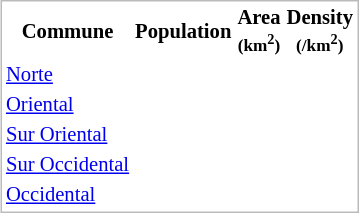<table class="sortable table" style="float: right; border: 1px solid #BBB; margin: .46em 0 0 .2em; font-size: 86%;">
<tr>
<th>Commune</th>
<th>Population</th>
<th>Area <br><small>(km<sup>2</sup>)</small></th>
<th>Density <br><small>(/km<sup>2</sup>)</small></th>
</tr>
<tr>
<td><a href='#'>Norte</a></td>
<td></td>
</tr>
<tr>
<td><a href='#'>Oriental</a></td>
<td></td>
</tr>
<tr>
<td><a href='#'>Sur Oriental</a></td>
<td></td>
</tr>
<tr>
<td><a href='#'>Sur Occidental</a></td>
<td></td>
</tr>
<tr>
<td><a href='#'>Occidental</a></td>
<td></td>
</tr>
</table>
